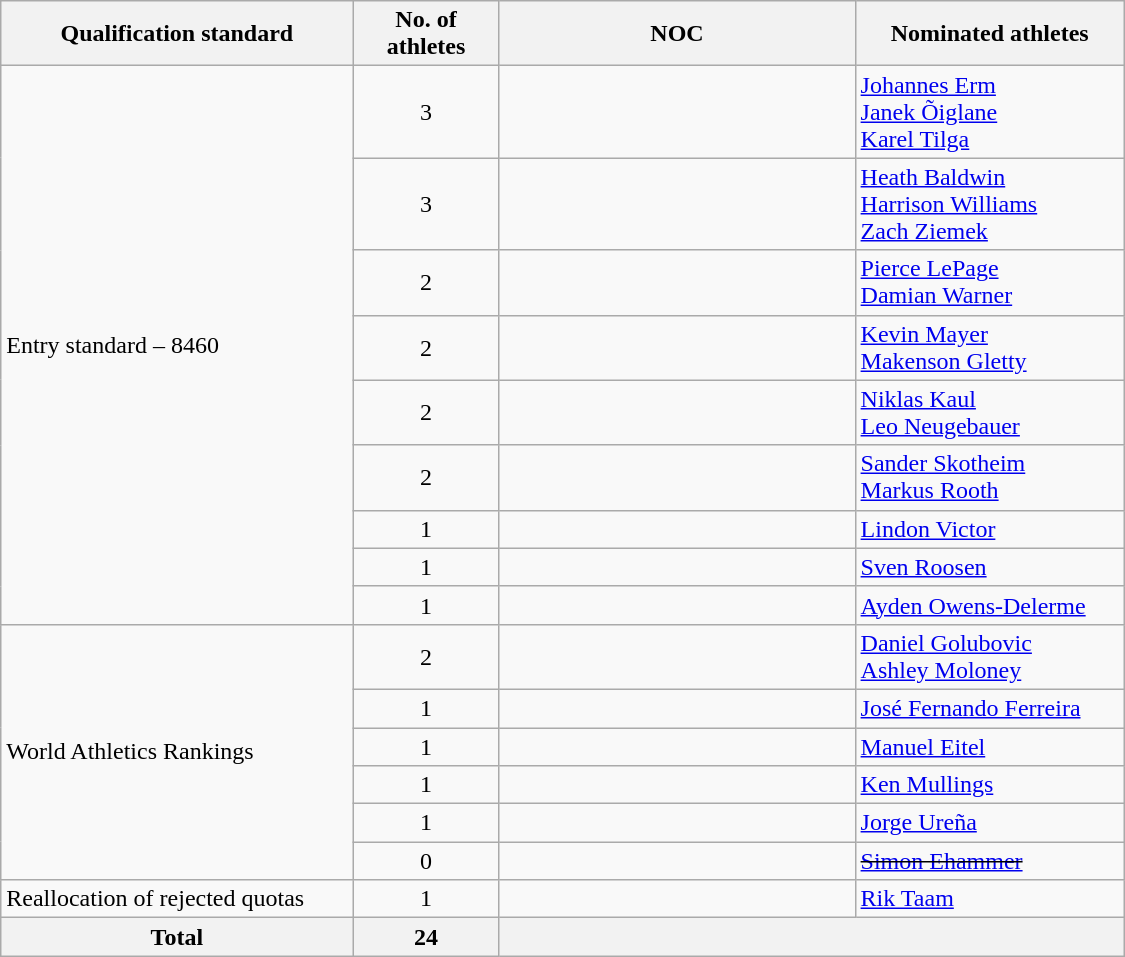<table class="wikitable sortable" style="text-align:left; width:750px;">
<tr>
<th>Qualification standard</th>
<th width=90>No. of athletes</th>
<th width=230>NOC</th>
<th>Nominated athletes</th>
</tr>
<tr>
<td rowspan=9>Entry standard – 8460</td>
<td align=center>3</td>
<td></td>
<td><a href='#'>Johannes Erm</a><br><a href='#'>Janek Õiglane</a><br><a href='#'>Karel Tilga</a></td>
</tr>
<tr>
<td align=center>3</td>
<td></td>
<td><a href='#'>Heath Baldwin</a><br><a href='#'>Harrison Williams</a><br><a href='#'>Zach Ziemek</a></td>
</tr>
<tr>
<td align=center>2</td>
<td></td>
<td><a href='#'>Pierce LePage</a><br><a href='#'>Damian Warner</a></td>
</tr>
<tr>
<td align=center>2</td>
<td></td>
<td><a href='#'>Kevin Mayer</a><br><a href='#'>Makenson Gletty</a></td>
</tr>
<tr>
<td align=center>2</td>
<td></td>
<td><a href='#'>Niklas Kaul</a><br><a href='#'>Leo Neugebauer</a></td>
</tr>
<tr>
<td align=center>2</td>
<td></td>
<td><a href='#'>Sander Skotheim</a><br><a href='#'>Markus Rooth</a></td>
</tr>
<tr>
<td align=center>1</td>
<td></td>
<td><a href='#'>Lindon Victor</a></td>
</tr>
<tr>
<td align=center>1</td>
<td></td>
<td><a href='#'>Sven Roosen</a></td>
</tr>
<tr>
<td align=center>1</td>
<td></td>
<td><a href='#'>Ayden Owens-Delerme</a></td>
</tr>
<tr>
<td rowspan=6>World Athletics Rankings</td>
<td align=center>2</td>
<td></td>
<td><a href='#'>Daniel Golubovic</a><br><a href='#'>Ashley Moloney</a></td>
</tr>
<tr>
<td align=center>1</td>
<td></td>
<td><a href='#'>José Fernando Ferreira</a></td>
</tr>
<tr>
<td align=center>1</td>
<td></td>
<td><a href='#'>Manuel Eitel</a></td>
</tr>
<tr>
<td align=center>1</td>
<td></td>
<td><a href='#'>Ken Mullings</a></td>
</tr>
<tr>
<td align=center>1</td>
<td></td>
<td><a href='#'>Jorge Ureña</a></td>
</tr>
<tr>
<td align=center>0</td>
<td></td>
<td><s><a href='#'>Simon Ehammer</a></s></td>
</tr>
<tr>
<td>Reallocation of rejected quotas</td>
<td align=center>1</td>
<td></td>
<td><a href='#'>Rik Taam</a></td>
</tr>
<tr>
<th>Total</th>
<th>24</th>
<th colspan=2></th>
</tr>
</table>
